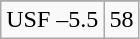<table class="wikitable">
<tr align="center">
</tr>
<tr align="center">
<td>USF –5.5</td>
<td>58</td>
</tr>
</table>
